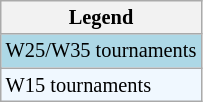<table class="wikitable" style="font-size:85%">
<tr>
<th>Legend</th>
</tr>
<tr style="background:lightblue;">
<td>W25/W35 tournaments</td>
</tr>
<tr style="background:#f0f8ff;">
<td>W15 tournaments</td>
</tr>
</table>
